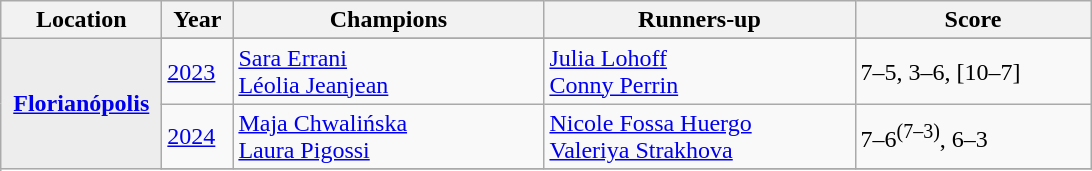<table class="wikitable">
<tr>
<th style="width:100px">Location</th>
<th style="width:40px">Year</th>
<th style="width:200px">Champions</th>
<th style="width:200px">Runners-up</th>
<th style="width:150px" class="unsortable">Score</th>
</tr>
<tr>
<th rowspan="8" style="background:#ededed"><a href='#'>Florianópolis</a></th>
</tr>
<tr>
<td><a href='#'>2023</a></td>
<td> <a href='#'>Sara Errani</a> <br>  <a href='#'>Léolia Jeanjean</a></td>
<td> <a href='#'>Julia Lohoff</a> <br>  <a href='#'>Conny Perrin</a></td>
<td>7–5, 3–6, [10–7]</td>
</tr>
<tr>
<td><a href='#'>2024</a></td>
<td> <a href='#'>Maja Chwalińska</a> <br>  <a href='#'>Laura Pigossi</a></td>
<td> <a href='#'>Nicole Fossa Huergo</a> <br>  <a href='#'>Valeriya Strakhova</a></td>
<td>7–6<sup>(7–3)</sup>, 6–3</td>
</tr>
<tr>
</tr>
</table>
